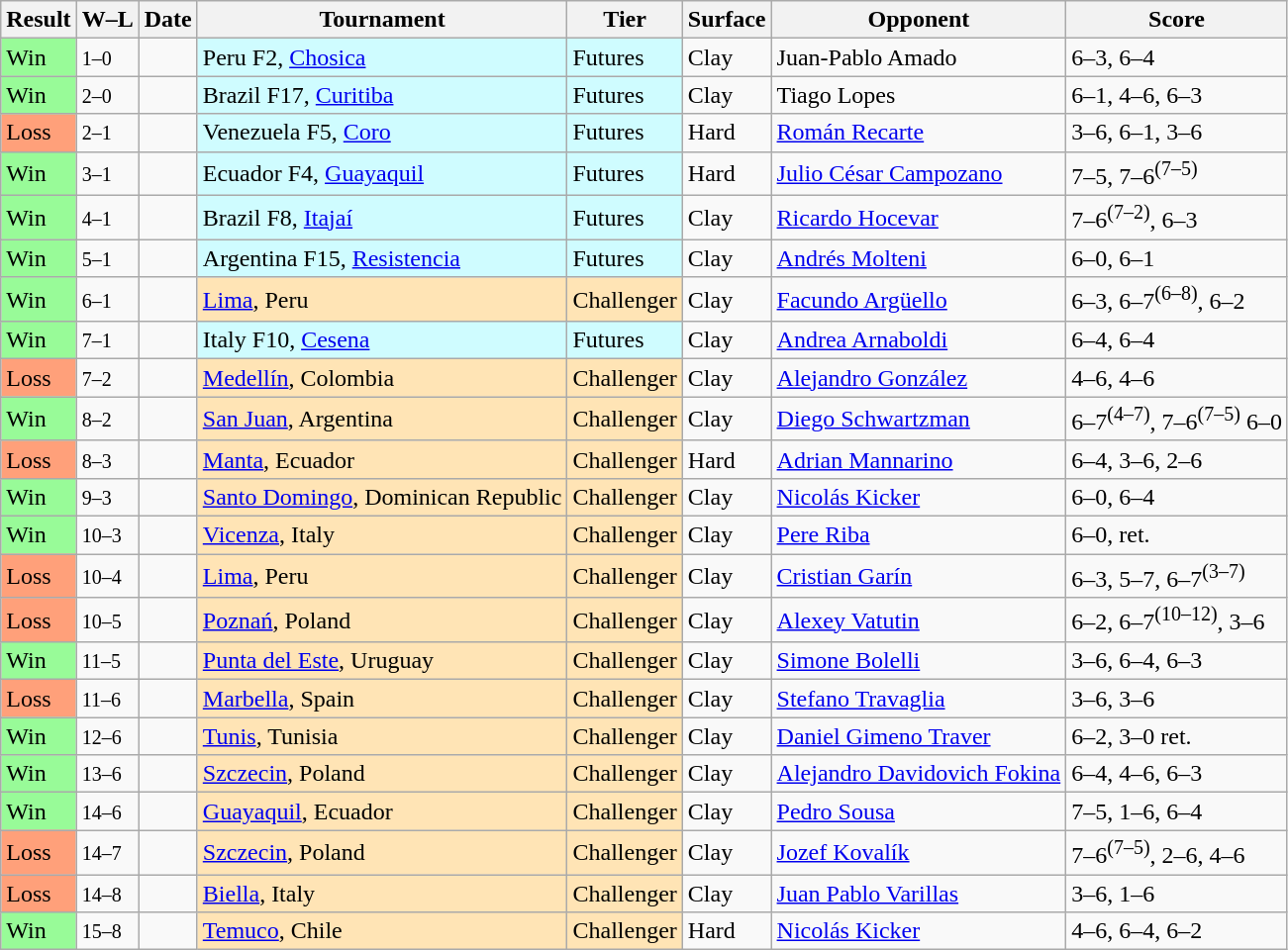<table class="sortable wikitable">
<tr>
<th>Result</th>
<th class="unsortable">W–L</th>
<th>Date</th>
<th>Tournament</th>
<th>Tier</th>
<th>Surface</th>
<th>Opponent</th>
<th class="unsortable">Score</th>
</tr>
<tr>
<td style="background:#98fb98;">Win</td>
<td><small>1–0</small></td>
<td></td>
<td style="background:#cffcff;">Peru F2, <a href='#'>Chosica</a></td>
<td style="background:#cffcff;">Futures</td>
<td>Clay</td>
<td> Juan-Pablo Amado</td>
<td>6–3, 6–4</td>
</tr>
<tr>
<td style="background:#98fb98;">Win</td>
<td><small>2–0</small></td>
<td></td>
<td style="background:#cffcff;">Brazil F17, <a href='#'>Curitiba</a></td>
<td style="background:#cffcff;">Futures</td>
<td>Clay</td>
<td> Tiago Lopes</td>
<td>6–1, 4–6, 6–3</td>
</tr>
<tr>
<td style="background:#ffa07a;">Loss</td>
<td><small>2–1</small></td>
<td></td>
<td style="background:#cffcff;">Venezuela F5, <a href='#'>Coro</a></td>
<td style="background:#cffcff;">Futures</td>
<td>Hard</td>
<td> <a href='#'>Román Recarte</a></td>
<td>3–6, 6–1, 3–6</td>
</tr>
<tr>
<td style="background:#98fb98;">Win</td>
<td><small>3–1</small></td>
<td></td>
<td style="background:#cffcff;">Ecuador F4, <a href='#'>Guayaquil</a></td>
<td style="background:#cffcff;">Futures</td>
<td>Hard</td>
<td> <a href='#'>Julio César Campozano</a></td>
<td>7–5, 7–6<sup>(7–5)</sup></td>
</tr>
<tr>
<td style="background:#98fb98;">Win</td>
<td><small>4–1</small></td>
<td></td>
<td style="background:#cffcff;">Brazil F8, <a href='#'>Itajaí</a></td>
<td style="background:#cffcff;">Futures</td>
<td>Clay</td>
<td> <a href='#'>Ricardo Hocevar</a></td>
<td>7–6<sup>(7–2)</sup>, 6–3</td>
</tr>
<tr>
<td style="background:#98fb98;">Win</td>
<td><small>5–1</small></td>
<td></td>
<td style="background:#cffcff;">Argentina F15, <a href='#'>Resistencia</a></td>
<td style="background:#cffcff;">Futures</td>
<td>Clay</td>
<td> <a href='#'>Andrés Molteni</a></td>
<td>6–0, 6–1</td>
</tr>
<tr>
<td style="background:#98fb98;">Win</td>
<td><small>6–1</small></td>
<td><a href='#'></a></td>
<td style="background:moccasin;"><a href='#'>Lima</a>, Peru</td>
<td style="background:moccasin;">Challenger</td>
<td>Clay</td>
<td> <a href='#'>Facundo Argüello</a></td>
<td>6–3, 6–7<sup>(6–8)</sup>, 6–2</td>
</tr>
<tr>
<td style="background:#98fb98;">Win</td>
<td><small>7–1</small></td>
<td></td>
<td style="background:#cffcff;">Italy F10, <a href='#'>Cesena</a></td>
<td style="background:#cffcff;">Futures</td>
<td>Clay</td>
<td> <a href='#'>Andrea Arnaboldi</a></td>
<td>6–4, 6–4</td>
</tr>
<tr>
<td style="background:#ffa07a;">Loss</td>
<td><small>7–2</small></td>
<td><a href='#'></a></td>
<td style="background:moccasin;"><a href='#'>Medellín</a>, Colombia</td>
<td style="background:moccasin;">Challenger</td>
<td>Clay</td>
<td> <a href='#'>Alejandro González</a></td>
<td>4–6, 4–6</td>
</tr>
<tr>
<td style="background:#98fb98;">Win</td>
<td><small>8–2</small></td>
<td><a href='#'></a></td>
<td style="background:moccasin;"><a href='#'>San Juan</a>, Argentina</td>
<td style="background:moccasin;">Challenger</td>
<td>Clay</td>
<td> <a href='#'>Diego Schwartzman</a></td>
<td>6–7<sup>(4–7)</sup>, 7–6<sup>(7–5)</sup> 6–0</td>
</tr>
<tr>
<td style="background:#ffa07a;">Loss</td>
<td><small>8–3</small></td>
<td><a href='#'></a></td>
<td style="background:moccasin;"><a href='#'>Manta</a>, Ecuador</td>
<td style="background:moccasin;">Challenger</td>
<td>Hard</td>
<td> <a href='#'>Adrian Mannarino</a></td>
<td>6–4, 3–6, 2–6</td>
</tr>
<tr>
<td style="background:#98fb98;">Win</td>
<td><small>9–3</small></td>
<td><a href='#'></a></td>
<td style="background:moccasin;"><a href='#'>Santo Domingo</a>, Dominican Republic</td>
<td style="background:moccasin;">Challenger</td>
<td>Clay</td>
<td> <a href='#'>Nicolás Kicker</a></td>
<td>6–0, 6–4</td>
</tr>
<tr>
<td style="background:#98fb98;">Win</td>
<td><small>10–3</small></td>
<td><a href='#'></a></td>
<td style="background:moccasin;"><a href='#'>Vicenza</a>, Italy</td>
<td style="background:moccasin;">Challenger</td>
<td>Clay</td>
<td> <a href='#'>Pere Riba</a></td>
<td>6–0, ret.</td>
</tr>
<tr>
<td style="background:#ffa07a;">Loss</td>
<td><small>10–4</small></td>
<td><a href='#'></a></td>
<td style="background:moccasin;"><a href='#'>Lima</a>, Peru</td>
<td style="background:moccasin;">Challenger</td>
<td>Clay</td>
<td> <a href='#'>Cristian Garín</a></td>
<td>6–3, 5–7, 6–7<sup>(3–7)</sup></td>
</tr>
<tr>
<td style="background:#ffa07a;">Loss</td>
<td><small>10–5</small></td>
<td><a href='#'></a></td>
<td style="background:moccasin;"><a href='#'>Poznań</a>, Poland</td>
<td style="background:moccasin;">Challenger</td>
<td>Clay</td>
<td> <a href='#'>Alexey Vatutin</a></td>
<td>6–2, 6–7<sup>(10–12)</sup>, 3–6</td>
</tr>
<tr>
<td style="background:#98fb98;">Win</td>
<td><small>11–5</small></td>
<td><a href='#'></a></td>
<td style="background:moccasin;"><a href='#'>Punta del Este</a>, Uruguay</td>
<td style="background:moccasin;">Challenger</td>
<td>Clay</td>
<td> <a href='#'>Simone Bolelli</a></td>
<td>3–6, 6–4, 6–3</td>
</tr>
<tr>
<td style="background:#ffa07a;">Loss</td>
<td><small>11–6</small></td>
<td><a href='#'></a></td>
<td style="background:moccasin;"><a href='#'>Marbella</a>, Spain</td>
<td style="background:moccasin;">Challenger</td>
<td>Clay</td>
<td> <a href='#'>Stefano Travaglia</a></td>
<td>3–6, 3–6</td>
</tr>
<tr>
<td style="background:#98fb98;">Win</td>
<td><small>12–6</small></td>
<td><a href='#'></a></td>
<td style="background:moccasin;"><a href='#'>Tunis</a>, Tunisia</td>
<td style="background:moccasin;">Challenger</td>
<td>Clay</td>
<td> <a href='#'>Daniel Gimeno Traver</a></td>
<td>6–2, 3–0 ret.</td>
</tr>
<tr>
<td style="background:#98fb98;">Win</td>
<td><small>13–6</small></td>
<td><a href='#'></a></td>
<td style="background:moccasin;"><a href='#'>Szczecin</a>, Poland</td>
<td style="background:moccasin;">Challenger</td>
<td>Clay</td>
<td> <a href='#'>Alejandro Davidovich Fokina</a></td>
<td>6–4, 4–6, 6–3</td>
</tr>
<tr>
<td style="background:#98fb98;">Win</td>
<td><small>14–6</small></td>
<td><a href='#'></a></td>
<td style="background:moccasin;"><a href='#'>Guayaquil</a>, Ecuador</td>
<td style="background:moccasin;">Challenger</td>
<td>Clay</td>
<td> <a href='#'>Pedro Sousa</a></td>
<td>7–5, 1–6, 6–4</td>
</tr>
<tr>
<td style="background:#ffa07a;">Loss</td>
<td><small>14–7</small></td>
<td><a href='#'></a></td>
<td style="background:moccasin;"><a href='#'>Szczecin</a>, Poland</td>
<td style="background:moccasin;">Challenger</td>
<td>Clay</td>
<td> <a href='#'>Jozef Kovalík</a></td>
<td>7–6<sup>(7–5)</sup>, 2–6, 4–6</td>
</tr>
<tr>
<td style="background:#ffa07a;">Loss</td>
<td><small>14–8</small></td>
<td><a href='#'></a></td>
<td style="background:moccasin;"><a href='#'>Biella</a>, Italy</td>
<td style="background:moccasin;">Challenger</td>
<td>Clay</td>
<td> <a href='#'>Juan Pablo Varillas</a></td>
<td>3–6, 1–6</td>
</tr>
<tr>
<td style="background:#98fb98;">Win</td>
<td><small>15–8</small></td>
<td><a href='#'></a></td>
<td style="background:moccasin;"><a href='#'>Temuco</a>, Chile</td>
<td style="background:moccasin;">Challenger</td>
<td>Hard</td>
<td> <a href='#'>Nicolás Kicker</a></td>
<td>4–6, 6–4, 6–2</td>
</tr>
</table>
